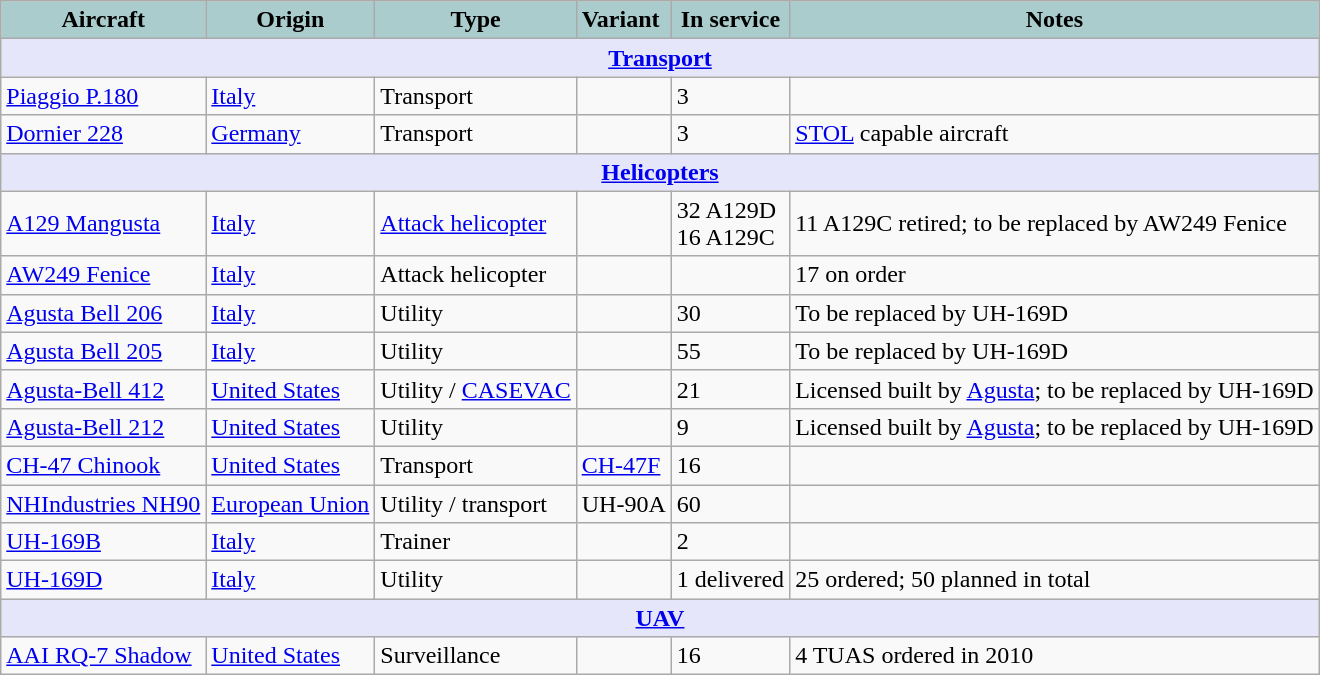<table class="wikitable">
<tr>
<th style="text-align:center; background:#acc;">Aircraft</th>
<th style="text-align: center; background:#acc;">Origin</th>
<th style="text-align:l center; background:#acc;">Type</th>
<th style="text-align:left; background:#acc;">Variant</th>
<th style="text-align:center; background:#acc;">In service</th>
<th style="text-align: center; background:#acc;">Notes</th>
</tr>
<tr>
<th style="align: center; background: lavender;" colspan="6"><a href='#'>Transport</a></th>
</tr>
<tr>
<td><a href='#'>Piaggio P.180</a></td>
<td><a href='#'>Italy</a></td>
<td>Transport</td>
<td></td>
<td>3</td>
<td></td>
</tr>
<tr>
<td><a href='#'>Dornier 228</a></td>
<td><a href='#'>Germany</a></td>
<td>Transport</td>
<td></td>
<td>3</td>
<td><a href='#'>STOL</a> capable aircraft</td>
</tr>
<tr>
<th style="align: center; background: lavender;" colspan="7"><a href='#'>Helicopters</a></th>
</tr>
<tr>
<td><a href='#'>A129 Mangusta</a></td>
<td><a href='#'>Italy</a></td>
<td><a href='#'>Attack helicopter</a></td>
<td></td>
<td>32 A129D<br>16 A129C</td>
<td>11 A129C retired; to be replaced by AW249 Fenice</td>
</tr>
<tr>
<td><a href='#'>AW249 Fenice</a></td>
<td><a href='#'>Italy</a></td>
<td>Attack helicopter</td>
<td></td>
<td></td>
<td>17 on order</td>
</tr>
<tr>
<td><a href='#'>Agusta Bell 206</a></td>
<td><a href='#'>Italy</a></td>
<td>Utility</td>
<td></td>
<td>30</td>
<td>To be replaced by UH-169D</td>
</tr>
<tr>
<td><a href='#'>Agusta Bell 205</a></td>
<td><a href='#'>Italy</a></td>
<td>Utility</td>
<td></td>
<td>55</td>
<td>To be replaced by UH-169D</td>
</tr>
<tr>
<td><a href='#'>Agusta-Bell 412</a></td>
<td><a href='#'>United States</a></td>
<td>Utility / <a href='#'>CASEVAC</a></td>
<td></td>
<td>21</td>
<td>Licensed built by <a href='#'>Agusta</a>; to be replaced by UH-169D</td>
</tr>
<tr>
<td><a href='#'>Agusta-Bell 212</a></td>
<td><a href='#'>United States</a></td>
<td>Utility</td>
<td></td>
<td>9</td>
<td>Licensed built by <a href='#'>Agusta</a>; to be replaced by UH-169D</td>
</tr>
<tr>
<td><a href='#'>CH-47 Chinook</a></td>
<td><a href='#'>United States</a></td>
<td>Transport</td>
<td><a href='#'>CH-47F</a></td>
<td>16</td>
<td></td>
</tr>
<tr>
<td><a href='#'>NHIndustries NH90</a></td>
<td><a href='#'>European Union</a></td>
<td>Utility / transport</td>
<td>UH-90A</td>
<td>60</td>
<td></td>
</tr>
<tr>
<td><a href='#'>UH-169B</a></td>
<td><a href='#'>Italy</a></td>
<td>Trainer</td>
<td></td>
<td>2</td>
<td></td>
</tr>
<tr>
<td><a href='#'>UH-169D</a></td>
<td><a href='#'>Italy</a></td>
<td>Utility</td>
<td></td>
<td>1 delivered</td>
<td>25  ordered; 50 planned in total</td>
</tr>
<tr>
<th style="align: center; background: lavender;" colspan="6"><a href='#'>UAV</a></th>
</tr>
<tr>
<td><a href='#'>AAI RQ-7 Shadow</a></td>
<td><a href='#'>United States</a></td>
<td>Surveillance</td>
<td></td>
<td>16</td>
<td>4 TUAS ordered in 2010</td>
</tr>
</table>
